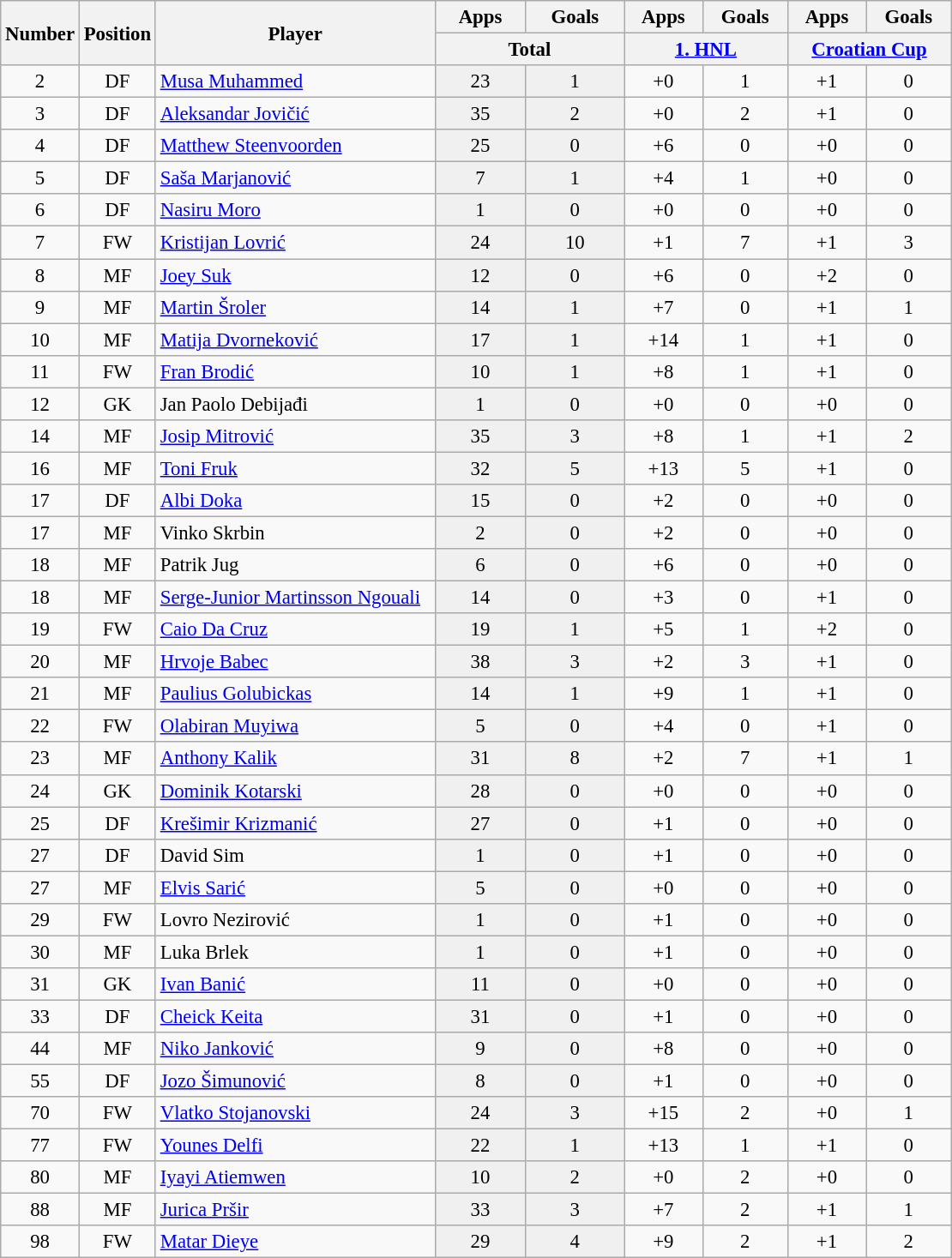<table class="wikitable sortable" style="font-size: 95%; text-align: center;">
<tr>
<th width=40 rowspan="2" align="center">Number</th>
<th width=40 rowspan="2" align="center">Position</th>
<th width=210 rowspan="2" align="center">Player</th>
<th>Apps</th>
<th>Goals</th>
<th>Apps</th>
<th>Goals</th>
<th>Apps</th>
<th>Goals</th>
</tr>
<tr>
<th class="unsortable" width=140 colspan="2" align="center">Total</th>
<th class="unsortable" width=120 colspan="2" align="center"><a href='#'>1. HNL</a></th>
<th class="unsortable" width=120 colspan="2" align="center"><a href='#'>Croatian Cup</a></th>
</tr>
<tr>
<td>2</td>
<td>DF</td>
<td style="text-align:left;"> <a href='#'>Musa Muhammed</a></td>
<td style="background: #F0F0F0">23</td>
<td style="background: #F0F0F0">1</td>
<td>+0</td>
<td>1</td>
<td>+1</td>
<td>0</td>
</tr>
<tr>
<td>3</td>
<td>DF</td>
<td style="text-align:left;"> <a href='#'>Aleksandar Jovičić</a></td>
<td style="background: #F0F0F0">35</td>
<td style="background: #F0F0F0">2</td>
<td>+0</td>
<td>2</td>
<td>+1</td>
<td>0</td>
</tr>
<tr>
<td>4</td>
<td>DF</td>
<td style="text-align:left;"> <a href='#'>Matthew Steenvoorden</a></td>
<td style="background: #F0F0F0">25</td>
<td style="background: #F0F0F0">0</td>
<td>+6</td>
<td>0</td>
<td>+0</td>
<td>0</td>
</tr>
<tr>
<td>5</td>
<td>DF</td>
<td style="text-align:left;"> <a href='#'>Saša Marjanović</a></td>
<td style="background: #F0F0F0">7</td>
<td style="background: #F0F0F0">1</td>
<td>+4</td>
<td>1</td>
<td>+0</td>
<td>0</td>
</tr>
<tr>
<td>6</td>
<td>DF</td>
<td style="text-align:left;"> <a href='#'>Nasiru Moro</a></td>
<td style="background: #F0F0F0">1</td>
<td style="background: #F0F0F0">0</td>
<td>+0</td>
<td>0</td>
<td>+0</td>
<td>0</td>
</tr>
<tr>
<td>7</td>
<td>FW</td>
<td style="text-align:left;"> <a href='#'>Kristijan Lovrić</a></td>
<td style="background: #F0F0F0">24</td>
<td style="background: #F0F0F0">10</td>
<td>+1</td>
<td>7</td>
<td>+1</td>
<td>3</td>
</tr>
<tr>
<td>8</td>
<td>MF</td>
<td style="text-align:left;"> <a href='#'>Joey Suk</a></td>
<td style="background: #F0F0F0">12</td>
<td style="background: #F0F0F0">0</td>
<td>+6</td>
<td>0</td>
<td>+2</td>
<td>0</td>
</tr>
<tr>
<td>9</td>
<td>MF</td>
<td style="text-align:left;"> <a href='#'>Martin Šroler</a></td>
<td style="background: #F0F0F0">14</td>
<td style="background: #F0F0F0">1</td>
<td>+7</td>
<td>0</td>
<td>+1</td>
<td>1</td>
</tr>
<tr>
<td>10</td>
<td>MF</td>
<td style="text-align:left;"> <a href='#'>Matija Dvorneković</a></td>
<td style="background: #F0F0F0">17</td>
<td style="background: #F0F0F0">1</td>
<td>+14</td>
<td>1</td>
<td>+1</td>
<td>0</td>
</tr>
<tr>
<td>11</td>
<td>FW</td>
<td style="text-align:left;"> <a href='#'>Fran Brodić</a></td>
<td style="background: #F0F0F0">10</td>
<td style="background: #F0F0F0">1</td>
<td>+8</td>
<td>1</td>
<td>+1</td>
<td>0</td>
</tr>
<tr>
<td>12</td>
<td>GK</td>
<td style="text-align:left;"> Jan Paolo Debijađi</td>
<td style="background: #F0F0F0">1</td>
<td style="background: #F0F0F0">0</td>
<td>+0</td>
<td>0</td>
<td>+0</td>
<td>0</td>
</tr>
<tr>
<td>14</td>
<td>MF</td>
<td style="text-align:left;"> <a href='#'>Josip Mitrović</a></td>
<td style="background: #F0F0F0">35</td>
<td style="background: #F0F0F0">3</td>
<td>+8</td>
<td>1</td>
<td>+1</td>
<td>2</td>
</tr>
<tr>
<td>16</td>
<td>MF</td>
<td style="text-align:left;"> <a href='#'>Toni Fruk</a></td>
<td style="background: #F0F0F0">32</td>
<td style="background: #F0F0F0">5</td>
<td>+13</td>
<td>5</td>
<td>+1</td>
<td>0</td>
</tr>
<tr>
<td>17</td>
<td>DF</td>
<td style="text-align:left;"> <a href='#'>Albi Doka</a></td>
<td style="background: #F0F0F0">15</td>
<td style="background: #F0F0F0">0</td>
<td>+2</td>
<td>0</td>
<td>+0</td>
<td>0</td>
</tr>
<tr>
<td>17</td>
<td>MF</td>
<td style="text-align:left;"> Vinko Skrbin</td>
<td style="background: #F0F0F0">2</td>
<td style="background: #F0F0F0">0</td>
<td>+2</td>
<td>0</td>
<td>+0</td>
<td>0</td>
</tr>
<tr>
<td>18</td>
<td>MF</td>
<td style="text-align:left;"> Patrik Jug</td>
<td style="background: #F0F0F0">6</td>
<td style="background: #F0F0F0">0</td>
<td>+6</td>
<td>0</td>
<td>+0</td>
<td>0</td>
</tr>
<tr>
<td>18</td>
<td>MF</td>
<td style="text-align:left;"> <a href='#'>Serge-Junior Martinsson Ngouali</a></td>
<td style="background: #F0F0F0">14</td>
<td style="background: #F0F0F0">0</td>
<td>+3</td>
<td>0</td>
<td>+1</td>
<td>0</td>
</tr>
<tr>
<td>19</td>
<td>FW</td>
<td style="text-align:left;"> <a href='#'>Caio Da Cruz</a></td>
<td style="background: #F0F0F0">19</td>
<td style="background: #F0F0F0">1</td>
<td>+5</td>
<td>1</td>
<td>+2</td>
<td>0</td>
</tr>
<tr>
<td>20</td>
<td>MF</td>
<td style="text-align:left;"> <a href='#'>Hrvoje Babec</a></td>
<td style="background: #F0F0F0">38</td>
<td style="background: #F0F0F0">3</td>
<td>+2</td>
<td>3</td>
<td>+1</td>
<td>0</td>
</tr>
<tr>
<td>21</td>
<td>MF</td>
<td style="text-align:left;"> <a href='#'>Paulius Golubickas</a></td>
<td style="background: #F0F0F0">14</td>
<td style="background: #F0F0F0">1</td>
<td>+9</td>
<td>1</td>
<td>+1</td>
<td>0</td>
</tr>
<tr>
<td>22</td>
<td>FW</td>
<td style="text-align:left;"> <a href='#'>Olabiran Muyiwa</a></td>
<td style="background: #F0F0F0">5</td>
<td style="background: #F0F0F0">0</td>
<td>+4</td>
<td>0</td>
<td>+1</td>
<td>0</td>
</tr>
<tr>
<td>23</td>
<td>MF</td>
<td style="text-align:left;"> <a href='#'>Anthony Kalik</a></td>
<td style="background: #F0F0F0">31</td>
<td style="background: #F0F0F0">8</td>
<td>+2</td>
<td>7</td>
<td>+1</td>
<td>1</td>
</tr>
<tr>
<td>24</td>
<td>GK</td>
<td style="text-align:left;"> <a href='#'>Dominik Kotarski</a></td>
<td style="background: #F0F0F0">28</td>
<td style="background: #F0F0F0">0</td>
<td>+0</td>
<td>0</td>
<td>+0</td>
<td>0</td>
</tr>
<tr>
<td>25</td>
<td>DF</td>
<td style="text-align:left;"> <a href='#'>Krešimir Krizmanić</a></td>
<td style="background: #F0F0F0">27</td>
<td style="background: #F0F0F0">0</td>
<td>+1</td>
<td>0</td>
<td>+0</td>
<td>0</td>
</tr>
<tr>
<td>27</td>
<td>DF</td>
<td style="text-align:left;"> David Sim</td>
<td style="background: #F0F0F0">1</td>
<td style="background: #F0F0F0">0</td>
<td>+1</td>
<td>0</td>
<td>+0</td>
<td>0</td>
</tr>
<tr>
<td>27</td>
<td>MF</td>
<td style="text-align:left;"> <a href='#'>Elvis Sarić</a></td>
<td style="background: #F0F0F0">5</td>
<td style="background: #F0F0F0">0</td>
<td>+0</td>
<td>0</td>
<td>+0</td>
<td>0</td>
</tr>
<tr>
<td>29</td>
<td>FW</td>
<td style="text-align:left;"> Lovro Nezirović</td>
<td style="background: #F0F0F0">1</td>
<td style="background: #F0F0F0">0</td>
<td>+1</td>
<td>0</td>
<td>+0</td>
<td>0</td>
</tr>
<tr>
<td>30</td>
<td>MF</td>
<td style="text-align:left;"> Luka Brlek</td>
<td style="background: #F0F0F0">1</td>
<td style="background: #F0F0F0">0</td>
<td>+1</td>
<td>0</td>
<td>+0</td>
<td>0</td>
</tr>
<tr>
<td>31</td>
<td>GK</td>
<td style="text-align:left;"> <a href='#'>Ivan Banić</a></td>
<td style="background: #F0F0F0">11</td>
<td style="background: #F0F0F0">0</td>
<td>+0</td>
<td>0</td>
<td>+0</td>
<td>0</td>
</tr>
<tr>
<td>33</td>
<td>DF</td>
<td style="text-align:left;"> <a href='#'>Cheick Keita</a></td>
<td style="background: #F0F0F0">31</td>
<td style="background: #F0F0F0">0</td>
<td>+1</td>
<td>0</td>
<td>+0</td>
<td>0</td>
</tr>
<tr>
<td>44</td>
<td>MF</td>
<td style="text-align:left;"> <a href='#'>Niko Janković</a></td>
<td style="background: #F0F0F0">9</td>
<td style="background: #F0F0F0">0</td>
<td>+8</td>
<td>0</td>
<td>+0</td>
<td>0</td>
</tr>
<tr>
<td>55</td>
<td>DF</td>
<td style="text-align:left;"> <a href='#'>Jozo Šimunović</a></td>
<td style="background: #F0F0F0">8</td>
<td style="background: #F0F0F0">0</td>
<td>+1</td>
<td>0</td>
<td>+0</td>
<td>0</td>
</tr>
<tr>
<td>70</td>
<td>FW</td>
<td style="text-align:left;"> <a href='#'>Vlatko Stojanovski</a></td>
<td style="background: #F0F0F0">24</td>
<td style="background: #F0F0F0">3</td>
<td>+15</td>
<td>2</td>
<td>+0</td>
<td>1</td>
</tr>
<tr>
<td>77</td>
<td>FW</td>
<td style="text-align:left;"> <a href='#'>Younes Delfi</a></td>
<td style="background: #F0F0F0">22</td>
<td style="background: #F0F0F0">1</td>
<td>+13</td>
<td>1</td>
<td>+1</td>
<td>0</td>
</tr>
<tr>
<td>80</td>
<td>MF</td>
<td style="text-align:left;"> <a href='#'>Iyayi Atiemwen</a></td>
<td style="background: #F0F0F0">10</td>
<td style="background: #F0F0F0">2</td>
<td>+0</td>
<td>2</td>
<td>+0</td>
<td>0</td>
</tr>
<tr>
<td>88</td>
<td>MF</td>
<td style="text-align:left;"> <a href='#'>Jurica Pršir</a></td>
<td style="background: #F0F0F0">33</td>
<td style="background: #F0F0F0">3</td>
<td>+7</td>
<td>2</td>
<td>+1</td>
<td>1</td>
</tr>
<tr>
<td>98</td>
<td>FW</td>
<td style="text-align:left;"> <a href='#'>Matar Dieye</a></td>
<td style="background: #F0F0F0">29</td>
<td style="background: #F0F0F0">4</td>
<td>+9</td>
<td>2</td>
<td>+1</td>
<td>2</td>
</tr>
</table>
